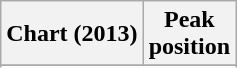<table class="wikitable plainrowheaders" style="text-align:center;">
<tr>
<th scope="col">Chart (2013)</th>
<th scope="col">Peak<br>position</th>
</tr>
<tr>
</tr>
<tr>
</tr>
</table>
